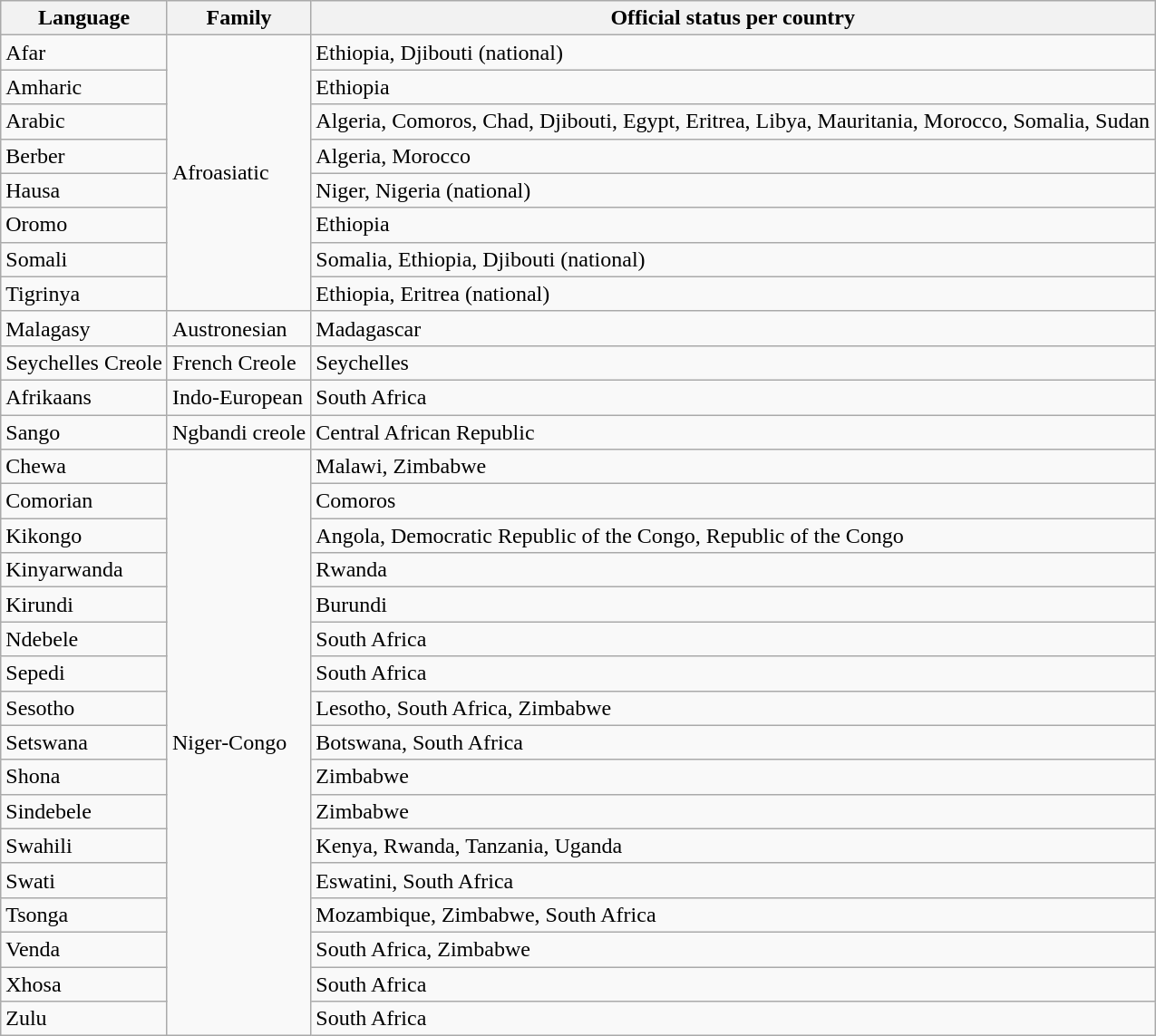<table class="wikitable">
<tr>
<th>Language</th>
<th>Family</th>
<th>Official status per country</th>
</tr>
<tr>
<td>Afar</td>
<td rowspan="8">Afroasiatic</td>
<td>Ethiopia, Djibouti (national)</td>
</tr>
<tr>
<td>Amharic</td>
<td>Ethiopia</td>
</tr>
<tr>
<td>Arabic</td>
<td>Algeria, Comoros, Chad, Djibouti, Egypt, Eritrea, Libya, Mauritania, Morocco, Somalia, Sudan</td>
</tr>
<tr>
<td>Berber</td>
<td>Algeria, Morocco</td>
</tr>
<tr>
<td>Hausa</td>
<td>Niger, Nigeria (national)</td>
</tr>
<tr>
<td>Oromo</td>
<td>Ethiopia</td>
</tr>
<tr>
<td>Somali</td>
<td>Somalia, Ethiopia, Djibouti (national)</td>
</tr>
<tr>
<td>Tigrinya</td>
<td>Ethiopia, Eritrea (national)</td>
</tr>
<tr>
<td>Malagasy</td>
<td>Austronesian</td>
<td>Madagascar</td>
</tr>
<tr>
<td>Seychelles Creole</td>
<td>French Creole</td>
<td>Seychelles</td>
</tr>
<tr>
<td>Afrikaans</td>
<td>Indo-European</td>
<td>South Africa</td>
</tr>
<tr>
<td>Sango</td>
<td>Ngbandi creole</td>
<td>Central African Republic</td>
</tr>
<tr>
<td>Chewa</td>
<td rowspan="17">Niger-Congo</td>
<td>Malawi, Zimbabwe</td>
</tr>
<tr>
<td>Comorian</td>
<td>Comoros</td>
</tr>
<tr>
<td>Kikongo</td>
<td>Angola, Democratic Republic of the Congo, Republic of the Congo</td>
</tr>
<tr>
<td>Kinyarwanda</td>
<td>Rwanda</td>
</tr>
<tr>
<td>Kirundi</td>
<td>Burundi</td>
</tr>
<tr>
<td>Ndebele</td>
<td>South Africa</td>
</tr>
<tr>
<td>Sepedi</td>
<td>South Africa</td>
</tr>
<tr>
<td>Sesotho</td>
<td>Lesotho, South Africa, Zimbabwe</td>
</tr>
<tr>
<td>Setswana</td>
<td>Botswana, South Africa</td>
</tr>
<tr>
<td>Shona</td>
<td>Zimbabwe</td>
</tr>
<tr>
<td>Sindebele</td>
<td>Zimbabwe</td>
</tr>
<tr>
<td>Swahili</td>
<td>Kenya, Rwanda, Tanzania, Uganda</td>
</tr>
<tr>
<td>Swati</td>
<td>Eswatini, South Africa</td>
</tr>
<tr>
<td>Tsonga</td>
<td>Mozambique, Zimbabwe, South Africa</td>
</tr>
<tr>
<td>Venda</td>
<td>South Africa, Zimbabwe</td>
</tr>
<tr>
<td>Xhosa</td>
<td>South Africa</td>
</tr>
<tr>
<td>Zulu</td>
<td>South Africa</td>
</tr>
</table>
